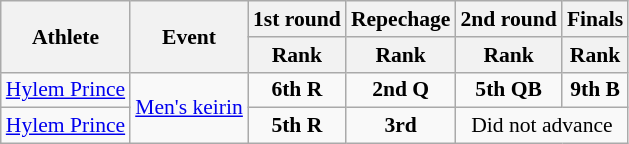<table class=wikitable style="font-size:90%">
<tr>
<th rowspan="2">Athlete</th>
<th rowspan="2">Event</th>
<th>1st round</th>
<th>Repechage</th>
<th>2nd round</th>
<th>Finals</th>
</tr>
<tr>
<th>Rank</th>
<th>Rank</th>
<th>Rank</th>
<th>Rank</th>
</tr>
<tr>
<td><a href='#'>Hylem Prince</a></td>
<td rowspan=2><a href='#'>Men's keirin</a></td>
<td align=center><strong>6th R</strong></td>
<td align=center><strong>2nd Q</strong></td>
<td align=center><strong>5th QB</strong></td>
<td align=center><strong>9th B</strong></td>
</tr>
<tr>
<td><a href='#'>Hylem Prince</a></td>
<td align=center><strong>5th R</strong></td>
<td align=center><strong>3rd</strong></td>
<td align=center colspan="7">Did not advance</td>
</tr>
</table>
